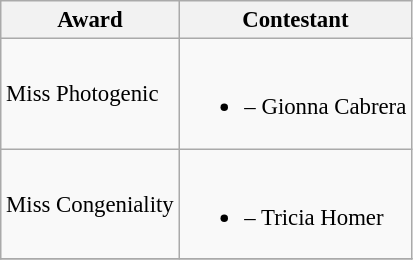<table class="wikitable sortable" style="font-size:95%;">
<tr>
<th>Award</th>
<th>Contestant</th>
</tr>
<tr>
<td>Miss Photogenic</td>
<td><br><ul><li> – Gionna Cabrera</li></ul></td>
</tr>
<tr>
<td>Miss Congeniality</td>
<td><br><ul><li> –  Tricia Homer</li></ul></td>
</tr>
<tr>
</tr>
</table>
